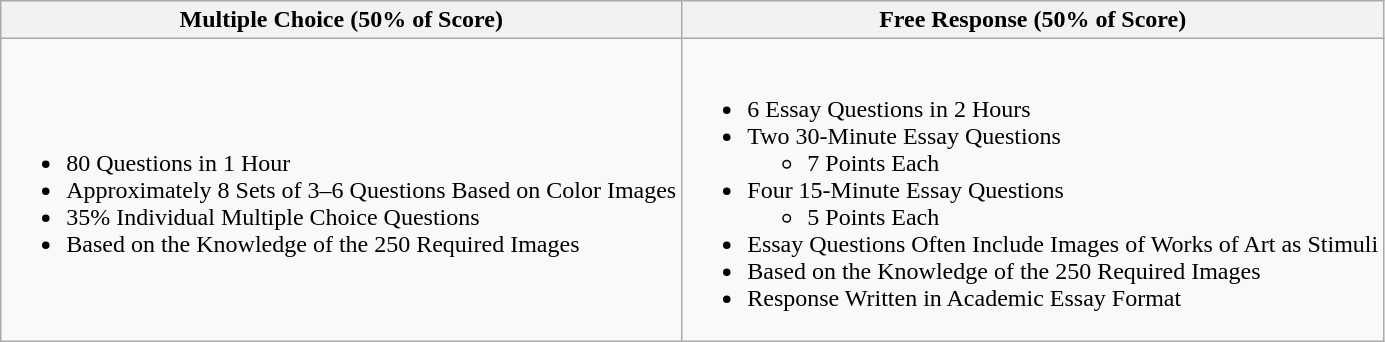<table class="wikitable">
<tr>
<th>Multiple Choice (50% of Score)</th>
<th>Free Response (50% of Score)</th>
</tr>
<tr>
<td><br><ul><li>80 Questions in 1 Hour</li><li>Approximately 8 Sets of 3–6 Questions Based on Color Images</li><li>35% Individual Multiple Choice Questions</li><li>Based on the Knowledge of the 250 Required Images</li></ul></td>
<td><br><ul><li>6 Essay Questions in 2 Hours</li><li>Two 30-Minute Essay Questions<ul><li>7 Points Each</li></ul></li><li>Four 15-Minute Essay Questions<ul><li>5 Points Each</li></ul></li><li>Essay Questions Often Include Images of Works of Art as Stimuli</li><li>Based on the Knowledge of the 250 Required Images</li><li>Response Written in Academic Essay Format</li></ul></td>
</tr>
</table>
